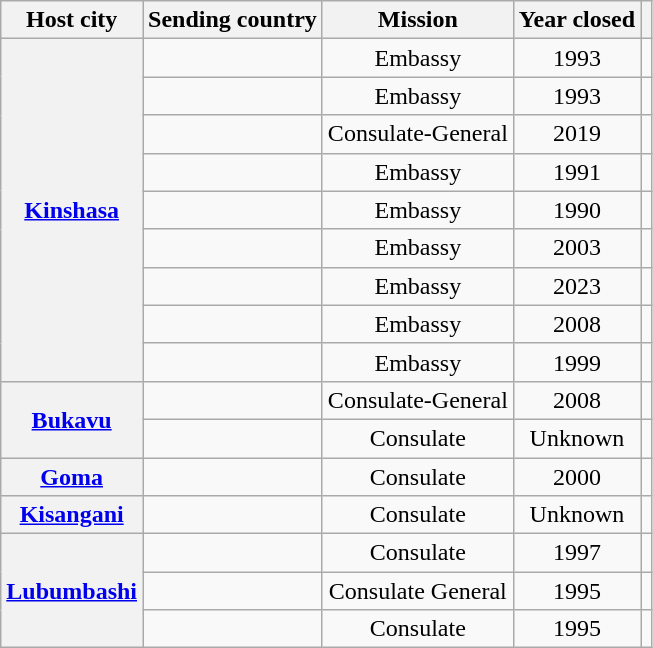<table class="wikitable plainrowheaders">
<tr>
<th scope="col">Host city</th>
<th scope="col">Sending country</th>
<th scope="col">Mission</th>
<th scope="col">Year closed</th>
<th scope="col"></th>
</tr>
<tr>
<th rowspan="9"><a href='#'>Kinshasa</a></th>
<td></td>
<td style="text-align:center;">Embassy</td>
<td style="text-align:center;">1993</td>
<td style="text-align:center;"></td>
</tr>
<tr>
<td></td>
<td style="text-align:center;">Embassy</td>
<td style="text-align:center;">1993</td>
<td style="text-align:center;"></td>
</tr>
<tr>
<td></td>
<td style="text-align:center;">Consulate-General</td>
<td style="text-align:center;">2019</td>
<td style="text-align:center;"></td>
</tr>
<tr>
<td></td>
<td style="text-align:center;">Embassy</td>
<td style="text-align:center;">1991</td>
<td style="text-align:center;"></td>
</tr>
<tr>
<td></td>
<td style="text-align:center;">Embassy</td>
<td style="text-align:center;">1990</td>
<td style="text-align:center;"></td>
</tr>
<tr>
<td></td>
<td style="text-align:center;">Embassy</td>
<td style="text-align:center;">2003</td>
<td style="text-align:center;"></td>
</tr>
<tr>
<td></td>
<td style="text-align:center;">Embassy</td>
<td style="text-align:center;">2023</td>
<td style="text-align:center;"></td>
</tr>
<tr>
<td></td>
<td style="text-align:center;">Embassy</td>
<td style="text-align:center;">2008</td>
<td style="text-align:center;"></td>
</tr>
<tr>
<td></td>
<td style="text-align:center;">Embassy</td>
<td style="text-align:center;">1999</td>
<td style="text-align:center;"></td>
</tr>
<tr>
<th rowspan="2"><a href='#'>Bukavu</a></th>
<td></td>
<td style="text-align:center;">Consulate-General</td>
<td style="text-align:center;">2008</td>
<td style="text-align:center;"></td>
</tr>
<tr>
<td></td>
<td style="text-align:center;">Consulate</td>
<td style="text-align:center;">Unknown</td>
<td style="text-align:center;"></td>
</tr>
<tr>
<th><a href='#'>Goma</a></th>
<td></td>
<td style="text-align:center;">Consulate</td>
<td style="text-align:center;">2000</td>
<td style="text-align:center;"></td>
</tr>
<tr>
<th><a href='#'>Kisangani</a></th>
<td></td>
<td style="text-align:center;">Consulate</td>
<td style="text-align:center;">Unknown</td>
<td style="text-align:center;"></td>
</tr>
<tr>
<th rowspan="3"><a href='#'>Lubumbashi</a></th>
<td></td>
<td style="text-align:center;">Consulate</td>
<td style="text-align:center;">1997</td>
<td style="text-align:center;"></td>
</tr>
<tr>
<td></td>
<td style="text-align:center;">Consulate General</td>
<td style="text-align:center;">1995</td>
<td style="text-align:center;"></td>
</tr>
<tr>
<td></td>
<td style="text-align:center;">Consulate</td>
<td style="text-align:center;">1995</td>
<td style="text-align:center;"></td>
</tr>
</table>
